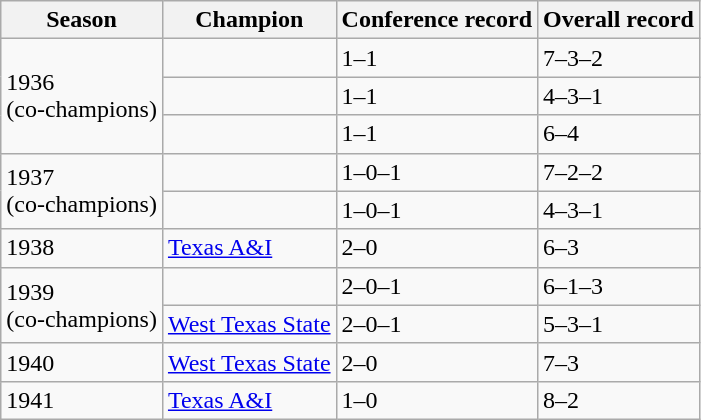<table class="wikitable" style="white-space:nowrap;">
<tr>
<th>Season</th>
<th>Champion</th>
<th>Conference record</th>
<th>Overall record</th>
</tr>
<tr>
<td rowspan=3>1936<br>(co-champions)</td>
<td></td>
<td>1–1</td>
<td>7–3–2</td>
</tr>
<tr>
<td></td>
<td>1–1</td>
<td>4–3–1</td>
</tr>
<tr>
<td></td>
<td>1–1</td>
<td>6–4</td>
</tr>
<tr>
<td rowspan=2>1937<br>(co-champions)</td>
<td></td>
<td>1–0–1</td>
<td>7–2–2</td>
</tr>
<tr>
<td></td>
<td>1–0–1</td>
<td>4–3–1</td>
</tr>
<tr>
<td>1938</td>
<td><a href='#'>Texas A&I</a></td>
<td>2–0</td>
<td>6–3</td>
</tr>
<tr>
<td rowspan=2>1939<br>(co-champions)</td>
<td></td>
<td>2–0–1</td>
<td>6–1–3</td>
</tr>
<tr>
<td><a href='#'>West Texas State</a></td>
<td>2–0–1</td>
<td>5–3–1</td>
</tr>
<tr>
<td>1940</td>
<td><a href='#'>West Texas State</a></td>
<td>2–0</td>
<td>7–3</td>
</tr>
<tr>
<td>1941</td>
<td><a href='#'>Texas A&I</a></td>
<td>1–0</td>
<td>8–2</td>
</tr>
</table>
